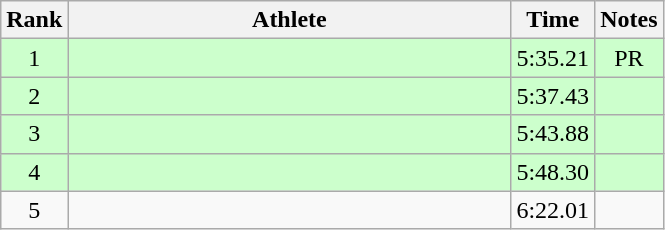<table class="wikitable" style="text-align:center">
<tr>
<th>Rank</th>
<th Style="width:18em">Athlete</th>
<th>Time</th>
<th>Notes</th>
</tr>
<tr style="background:#cfc">
<td>1</td>
<td style="text-align:left"></td>
<td>5:35.21</td>
<td>PR</td>
</tr>
<tr style="background:#cfc">
<td>2</td>
<td style="text-align:left"></td>
<td>5:37.43</td>
<td></td>
</tr>
<tr style="background:#cfc">
<td>3</td>
<td style="text-align:left"></td>
<td>5:43.88</td>
<td></td>
</tr>
<tr style="background:#cfc">
<td>4</td>
<td style="text-align:left"></td>
<td>5:48.30</td>
<td></td>
</tr>
<tr>
<td>5</td>
<td style="text-align:left"></td>
<td>6:22.01</td>
<td></td>
</tr>
</table>
